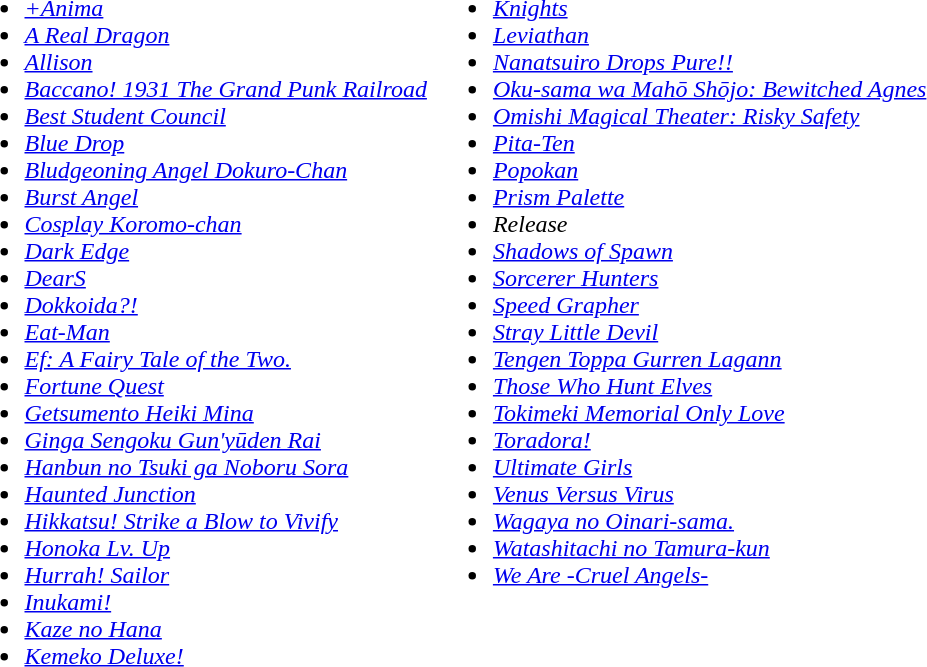<table>
<tr>
<td valign=top><br><ul><li><em><a href='#'>+Anima</a></em></li><li><em><a href='#'>A Real Dragon</a></em></li><li><em><a href='#'>Allison</a></em></li><li><em><a href='#'>Baccano! 1931 The Grand Punk Railroad</a></em></li><li><em><a href='#'>Best Student Council</a></em></li><li><em><a href='#'>Blue Drop</a></em></li><li><em><a href='#'>Bludgeoning Angel Dokuro-Chan</a></em></li><li><em><a href='#'>Burst Angel</a></em></li><li><em><a href='#'>Cosplay Koromo-chan</a></em></li><li><em><a href='#'>Dark Edge</a></em></li><li><em><a href='#'>DearS</a></em></li><li><em><a href='#'>Dokkoida?!</a></em></li><li><em><a href='#'>Eat-Man</a></em></li><li><em><a href='#'>Ef: A Fairy Tale of the Two.</a></em></li><li><em><a href='#'>Fortune Quest</a></em></li><li><em><a href='#'>Getsumento Heiki Mina</a></em></li><li><em><a href='#'>Ginga Sengoku Gun'yūden Rai</a></em></li><li><em><a href='#'>Hanbun no Tsuki ga Noboru Sora</a></em></li><li><em><a href='#'>Haunted Junction</a></em></li><li><em><a href='#'>Hikkatsu! Strike a Blow to Vivify</a></em></li><li><em><a href='#'>Honoka Lv. Up</a></em></li><li><em><a href='#'>Hurrah! Sailor</a></em></li><li><em><a href='#'>Inukami!</a></em></li><li><em><a href='#'>Kaze no Hana</a></em></li><li><em><a href='#'>Kemeko Deluxe!</a></em></li></ul></td>
<td valign=top><br><ul><li><em><a href='#'>Knights</a></em></li><li><em><a href='#'>Leviathan</a></em></li><li><em><a href='#'>Nanatsuiro Drops Pure!!</a></em></li><li><em><a href='#'>Oku-sama wa Mahō Shōjo: Bewitched Agnes</a></em></li><li><em><a href='#'>Omishi Magical Theater: Risky Safety</a></em></li><li><em><a href='#'>Pita-Ten</a></em></li><li><em><a href='#'>Popokan</a></em></li><li><em><a href='#'>Prism Palette</a></em></li><li><em>Release</em></li><li><em><a href='#'>Shadows of Spawn</a></em></li><li><em><a href='#'>Sorcerer Hunters</a></em></li><li><em><a href='#'>Speed Grapher</a></em></li><li><em><a href='#'>Stray Little Devil</a></em></li><li><em><a href='#'>Tengen Toppa Gurren Lagann</a></em></li><li><em><a href='#'>Those Who Hunt Elves</a></em></li><li><em><a href='#'>Tokimeki Memorial Only Love</a></em></li><li><em><a href='#'>Toradora!</a></em></li><li><em><a href='#'>Ultimate Girls</a></em></li><li><em><a href='#'>Venus Versus Virus</a></em></li><li><em><a href='#'>Wagaya no Oinari-sama.</a></em></li><li><em><a href='#'>Watashitachi no Tamura-kun</a></em></li><li><em><a href='#'>We Are -Cruel Angels-</a></em></li></ul></td>
</tr>
</table>
